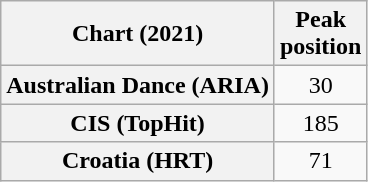<table class="wikitable sortable plainrowheaders" style="text-align:center">
<tr>
<th scope="col">Chart (2021)</th>
<th scope="col">Peak<br>position</th>
</tr>
<tr>
<th scope="row">Australian Dance (ARIA)</th>
<td>30</td>
</tr>
<tr>
<th scope="row">CIS (TopHit)</th>
<td>185</td>
</tr>
<tr>
<th scope="row">Croatia (HRT)</th>
<td>71</td>
</tr>
</table>
